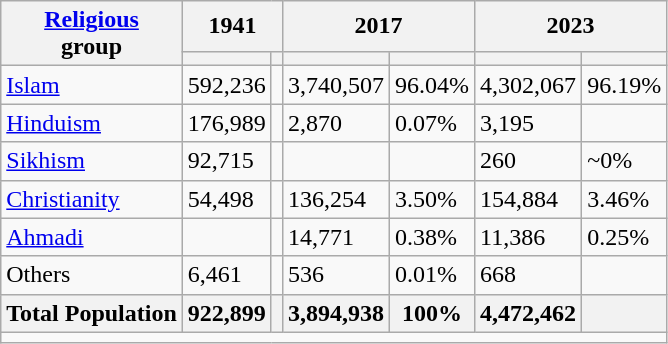<table class="wikitable sortable">
<tr>
<th rowspan="2"><a href='#'>Religious</a><br>group</th>
<th colspan="2">1941</th>
<th colspan="2">2017</th>
<th colspan="2">2023</th>
</tr>
<tr>
<th><a href='#'></a></th>
<th></th>
<th></th>
<th></th>
<th></th>
<th></th>
</tr>
<tr>
<td><a href='#'>Islam</a> </td>
<td>592,236</td>
<td></td>
<td>3,740,507</td>
<td>96.04%</td>
<td>4,302,067</td>
<td>96.19%</td>
</tr>
<tr>
<td><a href='#'>Hinduism</a> </td>
<td>176,989</td>
<td></td>
<td>2,870</td>
<td>0.07%</td>
<td>3,195</td>
<td></td>
</tr>
<tr>
<td><a href='#'>Sikhism</a> </td>
<td>92,715</td>
<td></td>
<td></td>
<td></td>
<td>260</td>
<td>~0%</td>
</tr>
<tr>
<td><a href='#'>Christianity</a> </td>
<td>54,498</td>
<td></td>
<td>136,254</td>
<td>3.50%</td>
<td>154,884</td>
<td>3.46%</td>
</tr>
<tr>
<td><a href='#'>Ahmadi</a></td>
<td></td>
<td></td>
<td>14,771</td>
<td>0.38%</td>
<td>11,386</td>
<td>0.25%</td>
</tr>
<tr>
<td>Others</td>
<td>6,461</td>
<td></td>
<td>536</td>
<td>0.01%</td>
<td>668</td>
<td></td>
</tr>
<tr>
<th>Total Population</th>
<th>922,899</th>
<th></th>
<th>3,894,938</th>
<th>100%</th>
<th>4,472,462</th>
<th></th>
</tr>
<tr class="sortbottom">
<td colspan="7"></td>
</tr>
</table>
